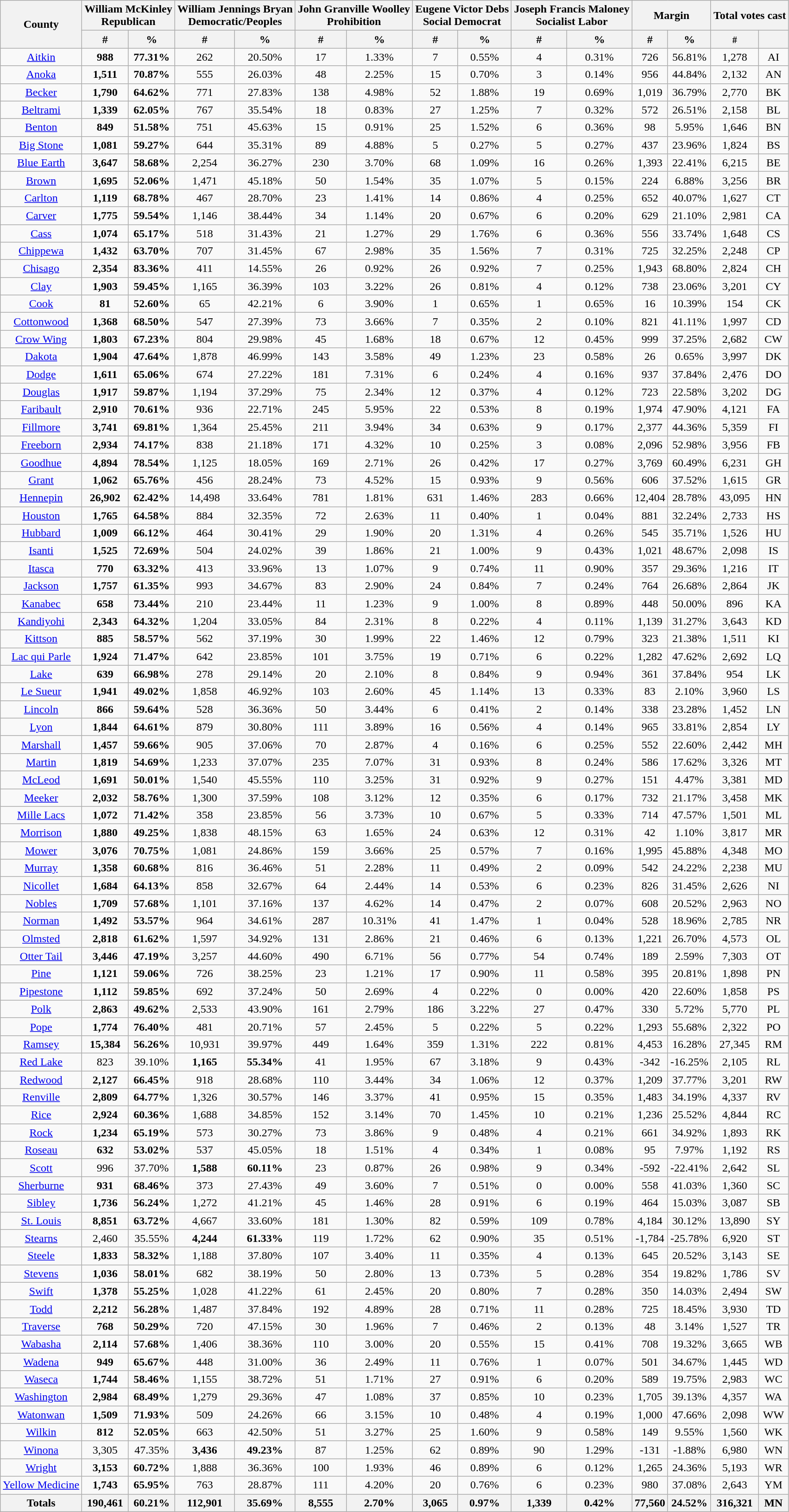<table class="wikitable sortable" style="text-align:center">
<tr>
<th rowspan=2>County</th>
<th colspan="2">William McKinley<br>Republican</th>
<th colspan="2">William Jennings Bryan<br>Democratic/Peoples</th>
<th colspan="2">John Granville Woolley<br>Prohibition</th>
<th colspan="2">Eugene Victor Debs<br>Social Democrat</th>
<th colspan="2">Joseph Francis Maloney<br>Socialist Labor</th>
<th colspan="2">Margin</th>
<th colspan="2">Total votes cast</th>
</tr>
<tr>
<th data-sort-type="number">#</th>
<th data-sort-type="number">%</th>
<th data-sort-type="number">#</th>
<th data-sort-type="number">%</th>
<th data-sort-type="number">#</th>
<th data-sort-type="number">%</th>
<th data-sort-type="number">#</th>
<th data-sort-type="number">%</th>
<th data-sort-type="number">#</th>
<th data-sort-type="number">%</th>
<th data-sort-type="number">#</th>
<th data-sort-type="number">%</th>
<th data-sort-type="number"><small>#</small></th>
<th></th>
</tr>
<tr>
<td><a href='#'>Aitkin</a></td>
<td><strong>988</strong></td>
<td><strong>77.31%</strong></td>
<td>262</td>
<td>20.50%</td>
<td>17</td>
<td>1.33%</td>
<td>7</td>
<td>0.55%</td>
<td>4</td>
<td>0.31%</td>
<td>726</td>
<td>56.81%</td>
<td>1,278</td>
<td>AI</td>
</tr>
<tr>
<td><a href='#'>Anoka</a></td>
<td><strong>1,511</strong></td>
<td><strong>70.87%</strong></td>
<td>555</td>
<td>26.03%</td>
<td>48</td>
<td>2.25%</td>
<td>15</td>
<td>0.70%</td>
<td>3</td>
<td>0.14%</td>
<td>956</td>
<td>44.84%</td>
<td>2,132</td>
<td>AN</td>
</tr>
<tr>
<td><a href='#'>Becker</a></td>
<td><strong>1,790</strong></td>
<td><strong>64.62%</strong></td>
<td>771</td>
<td>27.83%</td>
<td>138</td>
<td>4.98%</td>
<td>52</td>
<td>1.88%</td>
<td>19</td>
<td>0.69%</td>
<td>1,019</td>
<td>36.79%</td>
<td>2,770</td>
<td>BK</td>
</tr>
<tr>
<td><a href='#'>Beltrami</a></td>
<td><strong>1,339</strong></td>
<td><strong>62.05%</strong></td>
<td>767</td>
<td>35.54%</td>
<td>18</td>
<td>0.83%</td>
<td>27</td>
<td>1.25%</td>
<td>7</td>
<td>0.32%</td>
<td>572</td>
<td>26.51%</td>
<td>2,158</td>
<td>BL</td>
</tr>
<tr>
<td><a href='#'>Benton</a></td>
<td><strong>849</strong></td>
<td><strong>51.58%</strong></td>
<td>751</td>
<td>45.63%</td>
<td>15</td>
<td>0.91%</td>
<td>25</td>
<td>1.52%</td>
<td>6</td>
<td>0.36%</td>
<td>98</td>
<td>5.95%</td>
<td>1,646</td>
<td>BN</td>
</tr>
<tr>
<td><a href='#'>Big Stone</a></td>
<td><strong>1,081</strong></td>
<td><strong>59.27%</strong></td>
<td>644</td>
<td>35.31%</td>
<td>89</td>
<td>4.88%</td>
<td>5</td>
<td>0.27%</td>
<td>5</td>
<td>0.27%</td>
<td>437</td>
<td>23.96%</td>
<td>1,824</td>
<td>BS</td>
</tr>
<tr>
<td><a href='#'>Blue Earth</a></td>
<td><strong>3,647</strong></td>
<td><strong>58.68%</strong></td>
<td>2,254</td>
<td>36.27%</td>
<td>230</td>
<td>3.70%</td>
<td>68</td>
<td>1.09%</td>
<td>16</td>
<td>0.26%</td>
<td>1,393</td>
<td>22.41%</td>
<td>6,215</td>
<td>BE</td>
</tr>
<tr>
<td><a href='#'>Brown</a></td>
<td><strong>1,695</strong></td>
<td><strong>52.06%</strong></td>
<td>1,471</td>
<td>45.18%</td>
<td>50</td>
<td>1.54%</td>
<td>35</td>
<td>1.07%</td>
<td>5</td>
<td>0.15%</td>
<td>224</td>
<td>6.88%</td>
<td>3,256</td>
<td>BR</td>
</tr>
<tr>
<td><a href='#'>Carlton</a></td>
<td><strong>1,119</strong></td>
<td><strong>68.78%</strong></td>
<td>467</td>
<td>28.70%</td>
<td>23</td>
<td>1.41%</td>
<td>14</td>
<td>0.86%</td>
<td>4</td>
<td>0.25%</td>
<td>652</td>
<td>40.07%</td>
<td>1,627</td>
<td>CT</td>
</tr>
<tr>
<td><a href='#'>Carver</a></td>
<td><strong>1,775</strong></td>
<td><strong>59.54%</strong></td>
<td>1,146</td>
<td>38.44%</td>
<td>34</td>
<td>1.14%</td>
<td>20</td>
<td>0.67%</td>
<td>6</td>
<td>0.20%</td>
<td>629</td>
<td>21.10%</td>
<td>2,981</td>
<td>CA</td>
</tr>
<tr>
<td><a href='#'>Cass</a></td>
<td><strong>1,074</strong></td>
<td><strong>65.17%</strong></td>
<td>518</td>
<td>31.43%</td>
<td>21</td>
<td>1.27%</td>
<td>29</td>
<td>1.76%</td>
<td>6</td>
<td>0.36%</td>
<td>556</td>
<td>33.74%</td>
<td>1,648</td>
<td>CS</td>
</tr>
<tr>
<td><a href='#'>Chippewa</a></td>
<td><strong>1,432</strong></td>
<td><strong>63.70%</strong></td>
<td>707</td>
<td>31.45%</td>
<td>67</td>
<td>2.98%</td>
<td>35</td>
<td>1.56%</td>
<td>7</td>
<td>0.31%</td>
<td>725</td>
<td>32.25%</td>
<td>2,248</td>
<td>CP</td>
</tr>
<tr>
<td><a href='#'>Chisago</a></td>
<td><strong>2,354</strong></td>
<td><strong>83.36%</strong></td>
<td>411</td>
<td>14.55%</td>
<td>26</td>
<td>0.92%</td>
<td>26</td>
<td>0.92%</td>
<td>7</td>
<td>0.25%</td>
<td>1,943</td>
<td>68.80%</td>
<td>2,824</td>
<td>CH</td>
</tr>
<tr>
<td><a href='#'>Clay</a></td>
<td><strong>1,903</strong></td>
<td><strong>59.45%</strong></td>
<td>1,165</td>
<td>36.39%</td>
<td>103</td>
<td>3.22%</td>
<td>26</td>
<td>0.81%</td>
<td>4</td>
<td>0.12%</td>
<td>738</td>
<td>23.06%</td>
<td>3,201</td>
<td>CY</td>
</tr>
<tr>
<td><a href='#'>Cook</a></td>
<td><strong>81</strong></td>
<td><strong>52.60%</strong></td>
<td>65</td>
<td>42.21%</td>
<td>6</td>
<td>3.90%</td>
<td>1</td>
<td>0.65%</td>
<td>1</td>
<td>0.65%</td>
<td>16</td>
<td>10.39%</td>
<td>154</td>
<td>CK</td>
</tr>
<tr>
<td><a href='#'>Cottonwood</a></td>
<td><strong>1,368</strong></td>
<td><strong>68.50%</strong></td>
<td>547</td>
<td>27.39%</td>
<td>73</td>
<td>3.66%</td>
<td>7</td>
<td>0.35%</td>
<td>2</td>
<td>0.10%</td>
<td>821</td>
<td>41.11%</td>
<td>1,997</td>
<td>CD</td>
</tr>
<tr>
<td><a href='#'>Crow Wing</a></td>
<td><strong>1,803</strong></td>
<td><strong>67.23%</strong></td>
<td>804</td>
<td>29.98%</td>
<td>45</td>
<td>1.68%</td>
<td>18</td>
<td>0.67%</td>
<td>12</td>
<td>0.45%</td>
<td>999</td>
<td>37.25%</td>
<td>2,682</td>
<td>CW</td>
</tr>
<tr>
<td><a href='#'>Dakota</a></td>
<td><strong>1,904</strong></td>
<td><strong>47.64%</strong></td>
<td>1,878</td>
<td>46.99%</td>
<td>143</td>
<td>3.58%</td>
<td>49</td>
<td>1.23%</td>
<td>23</td>
<td>0.58%</td>
<td>26</td>
<td>0.65%</td>
<td>3,997</td>
<td>DK</td>
</tr>
<tr>
<td><a href='#'>Dodge</a></td>
<td><strong>1,611</strong></td>
<td><strong>65.06%</strong></td>
<td>674</td>
<td>27.22%</td>
<td>181</td>
<td>7.31%</td>
<td>6</td>
<td>0.24%</td>
<td>4</td>
<td>0.16%</td>
<td>937</td>
<td>37.84%</td>
<td>2,476</td>
<td>DO</td>
</tr>
<tr>
<td><a href='#'>Douglas</a></td>
<td><strong>1,917</strong></td>
<td><strong>59.87%</strong></td>
<td>1,194</td>
<td>37.29%</td>
<td>75</td>
<td>2.34%</td>
<td>12</td>
<td>0.37%</td>
<td>4</td>
<td>0.12%</td>
<td>723</td>
<td>22.58%</td>
<td>3,202</td>
<td>DG</td>
</tr>
<tr>
<td><a href='#'>Faribault</a></td>
<td><strong>2,910</strong></td>
<td><strong>70.61%</strong></td>
<td>936</td>
<td>22.71%</td>
<td>245</td>
<td>5.95%</td>
<td>22</td>
<td>0.53%</td>
<td>8</td>
<td>0.19%</td>
<td>1,974</td>
<td>47.90%</td>
<td>4,121</td>
<td>FA</td>
</tr>
<tr>
<td><a href='#'>Fillmore</a></td>
<td><strong>3,741</strong></td>
<td><strong>69.81%</strong></td>
<td>1,364</td>
<td>25.45%</td>
<td>211</td>
<td>3.94%</td>
<td>34</td>
<td>0.63%</td>
<td>9</td>
<td>0.17%</td>
<td>2,377</td>
<td>44.36%</td>
<td>5,359</td>
<td>FI</td>
</tr>
<tr>
<td><a href='#'>Freeborn</a></td>
<td><strong>2,934</strong></td>
<td><strong>74.17%</strong></td>
<td>838</td>
<td>21.18%</td>
<td>171</td>
<td>4.32%</td>
<td>10</td>
<td>0.25%</td>
<td>3</td>
<td>0.08%</td>
<td>2,096</td>
<td>52.98%</td>
<td>3,956</td>
<td>FB</td>
</tr>
<tr>
<td><a href='#'>Goodhue</a></td>
<td><strong>4,894</strong></td>
<td><strong>78.54%</strong></td>
<td>1,125</td>
<td>18.05%</td>
<td>169</td>
<td>2.71%</td>
<td>26</td>
<td>0.42%</td>
<td>17</td>
<td>0.27%</td>
<td>3,769</td>
<td>60.49%</td>
<td>6,231</td>
<td>GH</td>
</tr>
<tr>
<td><a href='#'>Grant</a></td>
<td><strong>1,062</strong></td>
<td><strong>65.76%</strong></td>
<td>456</td>
<td>28.24%</td>
<td>73</td>
<td>4.52%</td>
<td>15</td>
<td>0.93%</td>
<td>9</td>
<td>0.56%</td>
<td>606</td>
<td>37.52%</td>
<td>1,615</td>
<td>GR</td>
</tr>
<tr>
<td><a href='#'>Hennepin</a></td>
<td><strong>26,902</strong></td>
<td><strong>62.42%</strong></td>
<td>14,498</td>
<td>33.64%</td>
<td>781</td>
<td>1.81%</td>
<td>631</td>
<td>1.46%</td>
<td>283</td>
<td>0.66%</td>
<td>12,404</td>
<td>28.78%</td>
<td>43,095</td>
<td>HN</td>
</tr>
<tr>
<td><a href='#'>Houston</a></td>
<td><strong>1,765</strong></td>
<td><strong>64.58%</strong></td>
<td>884</td>
<td>32.35%</td>
<td>72</td>
<td>2.63%</td>
<td>11</td>
<td>0.40%</td>
<td>1</td>
<td>0.04%</td>
<td>881</td>
<td>32.24%</td>
<td>2,733</td>
<td>HS</td>
</tr>
<tr>
<td><a href='#'>Hubbard</a></td>
<td><strong>1,009</strong></td>
<td><strong>66.12%</strong></td>
<td>464</td>
<td>30.41%</td>
<td>29</td>
<td>1.90%</td>
<td>20</td>
<td>1.31%</td>
<td>4</td>
<td>0.26%</td>
<td>545</td>
<td>35.71%</td>
<td>1,526</td>
<td>HU</td>
</tr>
<tr>
<td><a href='#'>Isanti</a></td>
<td><strong>1,525</strong></td>
<td><strong>72.69%</strong></td>
<td>504</td>
<td>24.02%</td>
<td>39</td>
<td>1.86%</td>
<td>21</td>
<td>1.00%</td>
<td>9</td>
<td>0.43%</td>
<td>1,021</td>
<td>48.67%</td>
<td>2,098</td>
<td>IS</td>
</tr>
<tr>
<td><a href='#'>Itasca</a></td>
<td><strong>770</strong></td>
<td><strong>63.32%</strong></td>
<td>413</td>
<td>33.96%</td>
<td>13</td>
<td>1.07%</td>
<td>9</td>
<td>0.74%</td>
<td>11</td>
<td>0.90%</td>
<td>357</td>
<td>29.36%</td>
<td>1,216</td>
<td>IT</td>
</tr>
<tr>
<td><a href='#'>Jackson</a></td>
<td><strong>1,757</strong></td>
<td><strong>61.35%</strong></td>
<td>993</td>
<td>34.67%</td>
<td>83</td>
<td>2.90%</td>
<td>24</td>
<td>0.84%</td>
<td>7</td>
<td>0.24%</td>
<td>764</td>
<td>26.68%</td>
<td>2,864</td>
<td>JK</td>
</tr>
<tr>
<td><a href='#'>Kanabec</a></td>
<td><strong>658</strong></td>
<td><strong>73.44%</strong></td>
<td>210</td>
<td>23.44%</td>
<td>11</td>
<td>1.23%</td>
<td>9</td>
<td>1.00%</td>
<td>8</td>
<td>0.89%</td>
<td>448</td>
<td>50.00%</td>
<td>896</td>
<td>KA</td>
</tr>
<tr>
<td><a href='#'>Kandiyohi</a></td>
<td><strong>2,343</strong></td>
<td><strong>64.32%</strong></td>
<td>1,204</td>
<td>33.05%</td>
<td>84</td>
<td>2.31%</td>
<td>8</td>
<td>0.22%</td>
<td>4</td>
<td>0.11%</td>
<td>1,139</td>
<td>31.27%</td>
<td>3,643</td>
<td>KD</td>
</tr>
<tr>
<td><a href='#'>Kittson</a></td>
<td><strong>885</strong></td>
<td><strong>58.57%</strong></td>
<td>562</td>
<td>37.19%</td>
<td>30</td>
<td>1.99%</td>
<td>22</td>
<td>1.46%</td>
<td>12</td>
<td>0.79%</td>
<td>323</td>
<td>21.38%</td>
<td>1,511</td>
<td>KI</td>
</tr>
<tr>
<td><a href='#'>Lac qui Parle</a></td>
<td><strong>1,924</strong></td>
<td><strong>71.47%</strong></td>
<td>642</td>
<td>23.85%</td>
<td>101</td>
<td>3.75%</td>
<td>19</td>
<td>0.71%</td>
<td>6</td>
<td>0.22%</td>
<td>1,282</td>
<td>47.62%</td>
<td>2,692</td>
<td>LQ</td>
</tr>
<tr>
<td><a href='#'>Lake</a></td>
<td><strong>639</strong></td>
<td><strong>66.98%</strong></td>
<td>278</td>
<td>29.14%</td>
<td>20</td>
<td>2.10%</td>
<td>8</td>
<td>0.84%</td>
<td>9</td>
<td>0.94%</td>
<td>361</td>
<td>37.84%</td>
<td>954</td>
<td>LK</td>
</tr>
<tr>
<td><a href='#'>Le Sueur</a></td>
<td><strong>1,941</strong></td>
<td><strong>49.02%</strong></td>
<td>1,858</td>
<td>46.92%</td>
<td>103</td>
<td>2.60%</td>
<td>45</td>
<td>1.14%</td>
<td>13</td>
<td>0.33%</td>
<td>83</td>
<td>2.10%</td>
<td>3,960</td>
<td>LS</td>
</tr>
<tr>
<td><a href='#'>Lincoln</a></td>
<td><strong>866</strong></td>
<td><strong>59.64%</strong></td>
<td>528</td>
<td>36.36%</td>
<td>50</td>
<td>3.44%</td>
<td>6</td>
<td>0.41%</td>
<td>2</td>
<td>0.14%</td>
<td>338</td>
<td>23.28%</td>
<td>1,452</td>
<td>LN</td>
</tr>
<tr>
<td><a href='#'>Lyon</a></td>
<td><strong>1,844</strong></td>
<td><strong>64.61%</strong></td>
<td>879</td>
<td>30.80%</td>
<td>111</td>
<td>3.89%</td>
<td>16</td>
<td>0.56%</td>
<td>4</td>
<td>0.14%</td>
<td>965</td>
<td>33.81%</td>
<td>2,854</td>
<td>LY</td>
</tr>
<tr>
<td><a href='#'>Marshall</a></td>
<td><strong>1,457</strong></td>
<td><strong>59.66%</strong></td>
<td>905</td>
<td>37.06%</td>
<td>70</td>
<td>2.87%</td>
<td>4</td>
<td>0.16%</td>
<td>6</td>
<td>0.25%</td>
<td>552</td>
<td>22.60%</td>
<td>2,442</td>
<td>MH</td>
</tr>
<tr>
<td><a href='#'>Martin</a></td>
<td><strong>1,819</strong></td>
<td><strong>54.69%</strong></td>
<td>1,233</td>
<td>37.07%</td>
<td>235</td>
<td>7.07%</td>
<td>31</td>
<td>0.93%</td>
<td>8</td>
<td>0.24%</td>
<td>586</td>
<td>17.62%</td>
<td>3,326</td>
<td>MT</td>
</tr>
<tr>
<td><a href='#'>McLeod</a></td>
<td><strong>1,691</strong></td>
<td><strong>50.01%</strong></td>
<td>1,540</td>
<td>45.55%</td>
<td>110</td>
<td>3.25%</td>
<td>31</td>
<td>0.92%</td>
<td>9</td>
<td>0.27%</td>
<td>151</td>
<td>4.47%</td>
<td>3,381</td>
<td>MD</td>
</tr>
<tr>
<td><a href='#'>Meeker</a></td>
<td><strong>2,032</strong></td>
<td><strong>58.76%</strong></td>
<td>1,300</td>
<td>37.59%</td>
<td>108</td>
<td>3.12%</td>
<td>12</td>
<td>0.35%</td>
<td>6</td>
<td>0.17%</td>
<td>732</td>
<td>21.17%</td>
<td>3,458</td>
<td>MK</td>
</tr>
<tr>
<td><a href='#'>Mille Lacs</a></td>
<td><strong>1,072</strong></td>
<td><strong>71.42%</strong></td>
<td>358</td>
<td>23.85%</td>
<td>56</td>
<td>3.73%</td>
<td>10</td>
<td>0.67%</td>
<td>5</td>
<td>0.33%</td>
<td>714</td>
<td>47.57%</td>
<td>1,501</td>
<td>ML</td>
</tr>
<tr>
<td><a href='#'>Morrison</a></td>
<td><strong>1,880</strong></td>
<td><strong>49.25%</strong></td>
<td>1,838</td>
<td>48.15%</td>
<td>63</td>
<td>1.65%</td>
<td>24</td>
<td>0.63%</td>
<td>12</td>
<td>0.31%</td>
<td>42</td>
<td>1.10%</td>
<td>3,817</td>
<td>MR</td>
</tr>
<tr>
<td><a href='#'>Mower</a></td>
<td><strong>3,076</strong></td>
<td><strong>70.75%</strong></td>
<td>1,081</td>
<td>24.86%</td>
<td>159</td>
<td>3.66%</td>
<td>25</td>
<td>0.57%</td>
<td>7</td>
<td>0.16%</td>
<td>1,995</td>
<td>45.88%</td>
<td>4,348</td>
<td>MO</td>
</tr>
<tr>
<td><a href='#'>Murray</a></td>
<td><strong>1,358</strong></td>
<td><strong>60.68%</strong></td>
<td>816</td>
<td>36.46%</td>
<td>51</td>
<td>2.28%</td>
<td>11</td>
<td>0.49%</td>
<td>2</td>
<td>0.09%</td>
<td>542</td>
<td>24.22%</td>
<td>2,238</td>
<td>MU</td>
</tr>
<tr>
<td><a href='#'>Nicollet</a></td>
<td><strong>1,684</strong></td>
<td><strong>64.13%</strong></td>
<td>858</td>
<td>32.67%</td>
<td>64</td>
<td>2.44%</td>
<td>14</td>
<td>0.53%</td>
<td>6</td>
<td>0.23%</td>
<td>826</td>
<td>31.45%</td>
<td>2,626</td>
<td>NI</td>
</tr>
<tr>
<td><a href='#'>Nobles</a></td>
<td><strong>1,709</strong></td>
<td><strong>57.68%</strong></td>
<td>1,101</td>
<td>37.16%</td>
<td>137</td>
<td>4.62%</td>
<td>14</td>
<td>0.47%</td>
<td>2</td>
<td>0.07%</td>
<td>608</td>
<td>20.52%</td>
<td>2,963</td>
<td>NO</td>
</tr>
<tr>
<td><a href='#'>Norman</a></td>
<td><strong>1,492</strong></td>
<td><strong>53.57%</strong></td>
<td>964</td>
<td>34.61%</td>
<td>287</td>
<td>10.31%</td>
<td>41</td>
<td>1.47%</td>
<td>1</td>
<td>0.04%</td>
<td>528</td>
<td>18.96%</td>
<td>2,785</td>
<td>NR</td>
</tr>
<tr>
<td><a href='#'>Olmsted</a></td>
<td><strong>2,818</strong></td>
<td><strong>61.62%</strong></td>
<td>1,597</td>
<td>34.92%</td>
<td>131</td>
<td>2.86%</td>
<td>21</td>
<td>0.46%</td>
<td>6</td>
<td>0.13%</td>
<td>1,221</td>
<td>26.70%</td>
<td>4,573</td>
<td>OL</td>
</tr>
<tr>
<td><a href='#'>Otter Tail</a></td>
<td><strong>3,446</strong></td>
<td><strong>47.19%</strong></td>
<td>3,257</td>
<td>44.60%</td>
<td>490</td>
<td>6.71%</td>
<td>56</td>
<td>0.77%</td>
<td>54</td>
<td>0.74%</td>
<td>189</td>
<td>2.59%</td>
<td>7,303</td>
<td>OT</td>
</tr>
<tr>
<td><a href='#'>Pine</a></td>
<td><strong>1,121</strong></td>
<td><strong>59.06%</strong></td>
<td>726</td>
<td>38.25%</td>
<td>23</td>
<td>1.21%</td>
<td>17</td>
<td>0.90%</td>
<td>11</td>
<td>0.58%</td>
<td>395</td>
<td>20.81%</td>
<td>1,898</td>
<td>PN</td>
</tr>
<tr>
<td><a href='#'>Pipestone</a></td>
<td><strong>1,112</strong></td>
<td><strong>59.85%</strong></td>
<td>692</td>
<td>37.24%</td>
<td>50</td>
<td>2.69%</td>
<td>4</td>
<td>0.22%</td>
<td>0</td>
<td>0.00%</td>
<td>420</td>
<td>22.60%</td>
<td>1,858</td>
<td>PS</td>
</tr>
<tr>
<td><a href='#'>Polk</a></td>
<td><strong>2,863</strong></td>
<td><strong>49.62%</strong></td>
<td>2,533</td>
<td>43.90%</td>
<td>161</td>
<td>2.79%</td>
<td>186</td>
<td>3.22%</td>
<td>27</td>
<td>0.47%</td>
<td>330</td>
<td>5.72%</td>
<td>5,770</td>
<td>PL</td>
</tr>
<tr>
<td><a href='#'>Pope</a></td>
<td><strong>1,774</strong></td>
<td><strong>76.40%</strong></td>
<td>481</td>
<td>20.71%</td>
<td>57</td>
<td>2.45%</td>
<td>5</td>
<td>0.22%</td>
<td>5</td>
<td>0.22%</td>
<td>1,293</td>
<td>55.68%</td>
<td>2,322</td>
<td>PO</td>
</tr>
<tr>
<td><a href='#'>Ramsey</a></td>
<td><strong>15,384</strong></td>
<td><strong>56.26%</strong></td>
<td>10,931</td>
<td>39.97%</td>
<td>449</td>
<td>1.64%</td>
<td>359</td>
<td>1.31%</td>
<td>222</td>
<td>0.81%</td>
<td>4,453</td>
<td>16.28%</td>
<td>27,345</td>
<td>RM</td>
</tr>
<tr>
<td><a href='#'>Red Lake</a></td>
<td>823</td>
<td>39.10%</td>
<td><strong>1,165</strong></td>
<td><strong>55.34%</strong></td>
<td>41</td>
<td>1.95%</td>
<td>67</td>
<td>3.18%</td>
<td>9</td>
<td>0.43%</td>
<td>-342</td>
<td>-16.25%</td>
<td>2,105</td>
<td>RL</td>
</tr>
<tr>
<td><a href='#'>Redwood</a></td>
<td><strong>2,127</strong></td>
<td><strong>66.45%</strong></td>
<td>918</td>
<td>28.68%</td>
<td>110</td>
<td>3.44%</td>
<td>34</td>
<td>1.06%</td>
<td>12</td>
<td>0.37%</td>
<td>1,209</td>
<td>37.77%</td>
<td>3,201</td>
<td>RW</td>
</tr>
<tr>
<td><a href='#'>Renville</a></td>
<td><strong>2,809</strong></td>
<td><strong>64.77%</strong></td>
<td>1,326</td>
<td>30.57%</td>
<td>146</td>
<td>3.37%</td>
<td>41</td>
<td>0.95%</td>
<td>15</td>
<td>0.35%</td>
<td>1,483</td>
<td>34.19%</td>
<td>4,337</td>
<td>RV</td>
</tr>
<tr>
<td><a href='#'>Rice</a></td>
<td><strong>2,924</strong></td>
<td><strong>60.36%</strong></td>
<td>1,688</td>
<td>34.85%</td>
<td>152</td>
<td>3.14%</td>
<td>70</td>
<td>1.45%</td>
<td>10</td>
<td>0.21%</td>
<td>1,236</td>
<td>25.52%</td>
<td>4,844</td>
<td>RC</td>
</tr>
<tr>
<td><a href='#'>Rock</a></td>
<td><strong>1,234</strong></td>
<td><strong>65.19%</strong></td>
<td>573</td>
<td>30.27%</td>
<td>73</td>
<td>3.86%</td>
<td>9</td>
<td>0.48%</td>
<td>4</td>
<td>0.21%</td>
<td>661</td>
<td>34.92%</td>
<td>1,893</td>
<td>RK</td>
</tr>
<tr>
<td><a href='#'>Roseau</a></td>
<td><strong>632</strong></td>
<td><strong>53.02%</strong></td>
<td>537</td>
<td>45.05%</td>
<td>18</td>
<td>1.51%</td>
<td>4</td>
<td>0.34%</td>
<td>1</td>
<td>0.08%</td>
<td>95</td>
<td>7.97%</td>
<td>1,192</td>
<td>RS</td>
</tr>
<tr>
<td><a href='#'>Scott</a></td>
<td>996</td>
<td>37.70%</td>
<td><strong>1,588</strong></td>
<td><strong>60.11%</strong></td>
<td>23</td>
<td>0.87%</td>
<td>26</td>
<td>0.98%</td>
<td>9</td>
<td>0.34%</td>
<td>-592</td>
<td>-22.41%</td>
<td>2,642</td>
<td>SL</td>
</tr>
<tr>
<td><a href='#'>Sherburne</a></td>
<td><strong>931</strong></td>
<td><strong>68.46%</strong></td>
<td>373</td>
<td>27.43%</td>
<td>49</td>
<td>3.60%</td>
<td>7</td>
<td>0.51%</td>
<td>0</td>
<td>0.00%</td>
<td>558</td>
<td>41.03%</td>
<td>1,360</td>
<td>SC</td>
</tr>
<tr>
<td><a href='#'>Sibley</a></td>
<td><strong>1,736</strong></td>
<td><strong>56.24%</strong></td>
<td>1,272</td>
<td>41.21%</td>
<td>45</td>
<td>1.46%</td>
<td>28</td>
<td>0.91%</td>
<td>6</td>
<td>0.19%</td>
<td>464</td>
<td>15.03%</td>
<td>3,087</td>
<td>SB</td>
</tr>
<tr>
<td><a href='#'>St. Louis</a></td>
<td><strong>8,851</strong></td>
<td><strong>63.72%</strong></td>
<td>4,667</td>
<td>33.60%</td>
<td>181</td>
<td>1.30%</td>
<td>82</td>
<td>0.59%</td>
<td>109</td>
<td>0.78%</td>
<td>4,184</td>
<td>30.12%</td>
<td>13,890</td>
<td>SY</td>
</tr>
<tr>
<td><a href='#'>Stearns</a></td>
<td>2,460</td>
<td>35.55%</td>
<td><strong>4,244</strong></td>
<td><strong>61.33%</strong></td>
<td>119</td>
<td>1.72%</td>
<td>62</td>
<td>0.90%</td>
<td>35</td>
<td>0.51%</td>
<td>-1,784</td>
<td>-25.78%</td>
<td>6,920</td>
<td>ST</td>
</tr>
<tr>
<td><a href='#'>Steele</a></td>
<td><strong>1,833</strong></td>
<td><strong>58.32%</strong></td>
<td>1,188</td>
<td>37.80%</td>
<td>107</td>
<td>3.40%</td>
<td>11</td>
<td>0.35%</td>
<td>4</td>
<td>0.13%</td>
<td>645</td>
<td>20.52%</td>
<td>3,143</td>
<td>SE</td>
</tr>
<tr>
<td><a href='#'>Stevens</a></td>
<td><strong>1,036</strong></td>
<td><strong>58.01%</strong></td>
<td>682</td>
<td>38.19%</td>
<td>50</td>
<td>2.80%</td>
<td>13</td>
<td>0.73%</td>
<td>5</td>
<td>0.28%</td>
<td>354</td>
<td>19.82%</td>
<td>1,786</td>
<td>SV</td>
</tr>
<tr>
<td><a href='#'>Swift</a></td>
<td><strong>1,378</strong></td>
<td><strong>55.25%</strong></td>
<td>1,028</td>
<td>41.22%</td>
<td>61</td>
<td>2.45%</td>
<td>20</td>
<td>0.80%</td>
<td>7</td>
<td>0.28%</td>
<td>350</td>
<td>14.03%</td>
<td>2,494</td>
<td>SW</td>
</tr>
<tr>
<td><a href='#'>Todd</a></td>
<td><strong>2,212</strong></td>
<td><strong>56.28%</strong></td>
<td>1,487</td>
<td>37.84%</td>
<td>192</td>
<td>4.89%</td>
<td>28</td>
<td>0.71%</td>
<td>11</td>
<td>0.28%</td>
<td>725</td>
<td>18.45%</td>
<td>3,930</td>
<td>TD</td>
</tr>
<tr>
<td><a href='#'>Traverse</a></td>
<td><strong>768</strong></td>
<td><strong>50.29%</strong></td>
<td>720</td>
<td>47.15%</td>
<td>30</td>
<td>1.96%</td>
<td>7</td>
<td>0.46%</td>
<td>2</td>
<td>0.13%</td>
<td>48</td>
<td>3.14%</td>
<td>1,527</td>
<td>TR</td>
</tr>
<tr>
<td><a href='#'>Wabasha</a></td>
<td><strong>2,114</strong></td>
<td><strong>57.68%</strong></td>
<td>1,406</td>
<td>38.36%</td>
<td>110</td>
<td>3.00%</td>
<td>20</td>
<td>0.55%</td>
<td>15</td>
<td>0.41%</td>
<td>708</td>
<td>19.32%</td>
<td>3,665</td>
<td>WB</td>
</tr>
<tr>
<td><a href='#'>Wadena</a></td>
<td><strong>949</strong></td>
<td><strong>65.67%</strong></td>
<td>448</td>
<td>31.00%</td>
<td>36</td>
<td>2.49%</td>
<td>11</td>
<td>0.76%</td>
<td>1</td>
<td>0.07%</td>
<td>501</td>
<td>34.67%</td>
<td>1,445</td>
<td>WD</td>
</tr>
<tr>
<td><a href='#'>Waseca</a></td>
<td><strong>1,744</strong></td>
<td><strong>58.46%</strong></td>
<td>1,155</td>
<td>38.72%</td>
<td>51</td>
<td>1.71%</td>
<td>27</td>
<td>0.91%</td>
<td>6</td>
<td>0.20%</td>
<td>589</td>
<td>19.75%</td>
<td>2,983</td>
<td>WC</td>
</tr>
<tr>
<td><a href='#'>Washington</a></td>
<td><strong>2,984</strong></td>
<td><strong>68.49%</strong></td>
<td>1,279</td>
<td>29.36%</td>
<td>47</td>
<td>1.08%</td>
<td>37</td>
<td>0.85%</td>
<td>10</td>
<td>0.23%</td>
<td>1,705</td>
<td>39.13%</td>
<td>4,357</td>
<td>WA</td>
</tr>
<tr>
<td><a href='#'>Watonwan</a></td>
<td><strong>1,509</strong></td>
<td><strong>71.93%</strong></td>
<td>509</td>
<td>24.26%</td>
<td>66</td>
<td>3.15%</td>
<td>10</td>
<td>0.48%</td>
<td>4</td>
<td>0.19%</td>
<td>1,000</td>
<td>47.66%</td>
<td>2,098</td>
<td>WW</td>
</tr>
<tr>
<td><a href='#'>Wilkin</a></td>
<td><strong>812</strong></td>
<td><strong>52.05%</strong></td>
<td>663</td>
<td>42.50%</td>
<td>51</td>
<td>3.27%</td>
<td>25</td>
<td>1.60%</td>
<td>9</td>
<td>0.58%</td>
<td>149</td>
<td>9.55%</td>
<td>1,560</td>
<td>WK</td>
</tr>
<tr>
<td><a href='#'>Winona</a></td>
<td>3,305</td>
<td>47.35%</td>
<td><strong>3,436</strong></td>
<td><strong>49.23%</strong></td>
<td>87</td>
<td>1.25%</td>
<td>62</td>
<td>0.89%</td>
<td>90</td>
<td>1.29%</td>
<td>-131</td>
<td>-1.88%</td>
<td>6,980</td>
<td>WN</td>
</tr>
<tr>
<td><a href='#'>Wright</a></td>
<td><strong>3,153</strong></td>
<td><strong>60.72%</strong></td>
<td>1,888</td>
<td>36.36%</td>
<td>100</td>
<td>1.93%</td>
<td>46</td>
<td>0.89%</td>
<td>6</td>
<td>0.12%</td>
<td>1,265</td>
<td>24.36%</td>
<td>5,193</td>
<td>WR</td>
</tr>
<tr>
<td><a href='#'>Yellow Medicine</a></td>
<td><strong>1,743</strong></td>
<td><strong>65.95%</strong></td>
<td>763</td>
<td>28.87%</td>
<td>111</td>
<td>4.20%</td>
<td>20</td>
<td>0.76%</td>
<td>6</td>
<td>0.23%</td>
<td>980</td>
<td>37.08%</td>
<td>2,643</td>
<td>YM</td>
</tr>
<tr>
<th>Totals</th>
<th>190,461</th>
<th>60.21%</th>
<th>112,901</th>
<th>35.69%</th>
<th>8,555</th>
<th>2.70%</th>
<th>3,065</th>
<th>0.97%</th>
<th>1,339</th>
<th>0.42%</th>
<th>77,560</th>
<th>24.52%</th>
<th>316,321</th>
<th>MN</th>
</tr>
</table>
